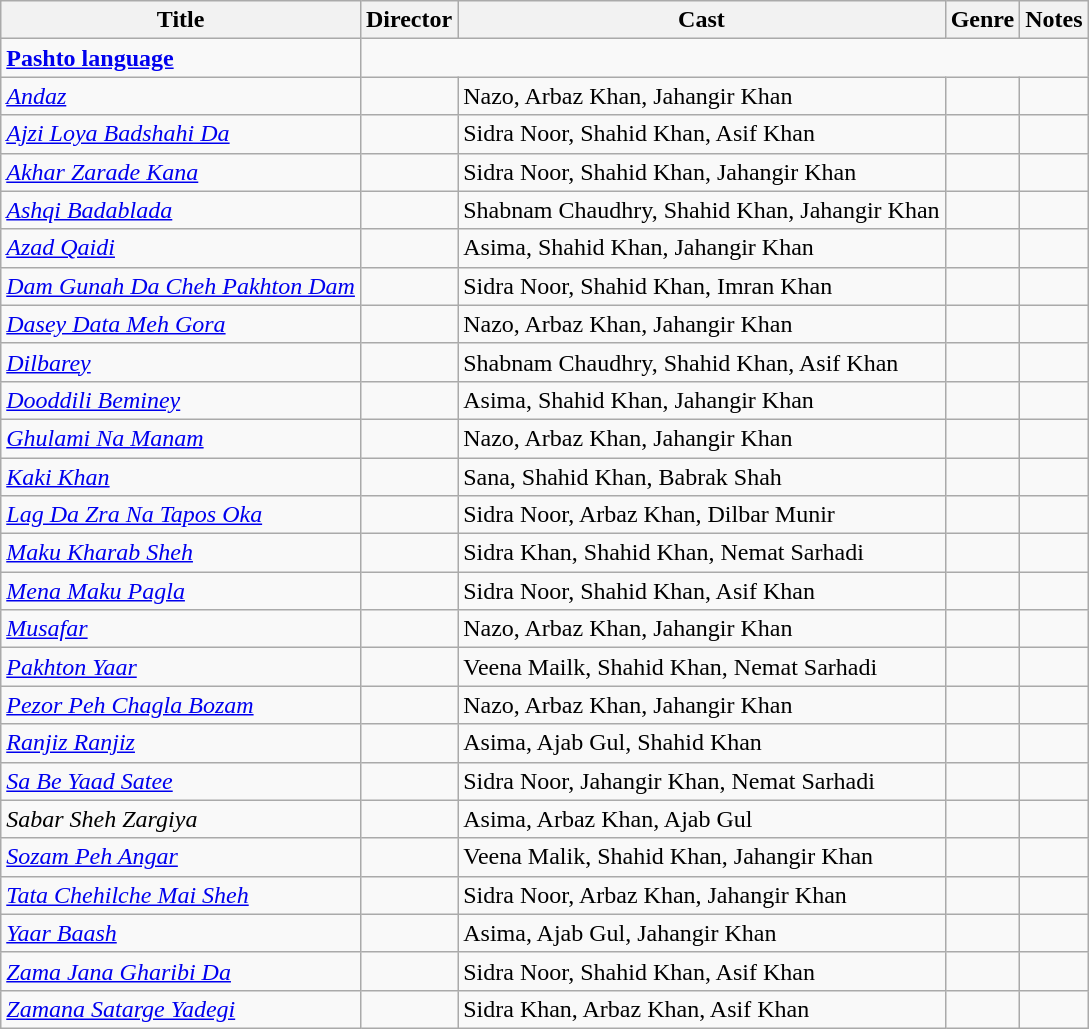<table class="wikitable">
<tr>
<th>Title</th>
<th>Director</th>
<th>Cast</th>
<th>Genre</th>
<th>Notes</th>
</tr>
<tr>
<td><strong><a href='#'>Pashto language</a></strong></td>
</tr>
<tr>
<td><em><a href='#'>Andaz</a></em></td>
<td></td>
<td>Nazo, Arbaz Khan, Jahangir Khan</td>
<td></td>
<td></td>
</tr>
<tr>
<td><em><a href='#'>Ajzi Loya Badshahi Da</a></em></td>
<td></td>
<td>Sidra Noor, Shahid Khan, Asif Khan</td>
<td></td>
<td></td>
</tr>
<tr>
<td><em><a href='#'>Akhar Zarade Kana</a></em></td>
<td></td>
<td>Sidra Noor, Shahid Khan, Jahangir Khan</td>
<td></td>
<td></td>
</tr>
<tr>
<td><em><a href='#'>Ashqi Badablada</a></em></td>
<td></td>
<td>Shabnam Chaudhry, Shahid Khan, Jahangir Khan</td>
<td></td>
<td></td>
</tr>
<tr>
<td><em><a href='#'>Azad Qaidi</a></em></td>
<td></td>
<td>Asima, Shahid Khan, Jahangir Khan</td>
<td></td>
<td></td>
</tr>
<tr>
<td><em><a href='#'>Dam Gunah Da Cheh Pakhton Dam</a></em></td>
<td></td>
<td>Sidra Noor, Shahid Khan, Imran Khan</td>
<td></td>
<td></td>
</tr>
<tr>
<td><em><a href='#'>Dasey Data Meh Gora</a></em></td>
<td></td>
<td>Nazo, Arbaz Khan, Jahangir Khan</td>
<td></td>
<td></td>
</tr>
<tr>
<td><em><a href='#'>Dilbarey</a></em></td>
<td></td>
<td>Shabnam Chaudhry, Shahid Khan, Asif Khan</td>
<td></td>
<td></td>
</tr>
<tr>
<td><em><a href='#'>Dooddili Beminey</a></em></td>
<td></td>
<td>Asima, Shahid Khan, Jahangir Khan</td>
<td></td>
<td></td>
</tr>
<tr>
<td><em><a href='#'>Ghulami Na Manam</a></em></td>
<td></td>
<td>Nazo, Arbaz Khan, Jahangir Khan</td>
<td></td>
<td></td>
</tr>
<tr>
<td><em><a href='#'>Kaki Khan</a></em></td>
<td></td>
<td>Sana, Shahid Khan, Babrak Shah</td>
<td></td>
<td></td>
</tr>
<tr>
<td><em><a href='#'>Lag Da Zra Na Tapos Oka</a></em></td>
<td></td>
<td>Sidra Noor, Arbaz Khan, Dilbar Munir</td>
<td></td>
<td></td>
</tr>
<tr>
<td><em><a href='#'>Maku Kharab Sheh</a></em></td>
<td></td>
<td>Sidra Khan, Shahid Khan, Nemat Sarhadi</td>
<td></td>
<td></td>
</tr>
<tr>
<td><em><a href='#'>Mena Maku Pagla</a></em></td>
<td></td>
<td>Sidra Noor, Shahid Khan, Asif Khan</td>
<td></td>
<td></td>
</tr>
<tr>
<td><em><a href='#'>Musafar</a></em></td>
<td></td>
<td>Nazo, Arbaz Khan, Jahangir Khan</td>
<td></td>
<td></td>
</tr>
<tr>
<td><em><a href='#'>Pakhton Yaar</a></em></td>
<td></td>
<td>Veena Mailk, Shahid Khan, Nemat Sarhadi</td>
<td></td>
<td></td>
</tr>
<tr>
<td><em><a href='#'>Pezor Peh Chagla Bozam</a></em></td>
<td></td>
<td>Nazo, Arbaz Khan, Jahangir Khan</td>
<td></td>
<td></td>
</tr>
<tr>
<td><em><a href='#'>Ranjiz Ranjiz</a></em></td>
<td></td>
<td>Asima, Ajab Gul, Shahid Khan</td>
<td></td>
<td></td>
</tr>
<tr>
<td><em><a href='#'>Sa Be Yaad Satee</a></em></td>
<td></td>
<td>Sidra Noor, Jahangir Khan, Nemat Sarhadi</td>
<td></td>
<td></td>
</tr>
<tr>
<td><em>Sabar Sheh Zargiya</em></td>
<td></td>
<td>Asima, Arbaz Khan, Ajab Gul</td>
<td></td>
<td></td>
</tr>
<tr>
<td><em><a href='#'>Sozam Peh Angar</a></em></td>
<td></td>
<td>Veena Malik, Shahid Khan, Jahangir Khan</td>
<td></td>
<td></td>
</tr>
<tr>
<td><em><a href='#'>Tata Chehilche Mai Sheh</a></em></td>
<td></td>
<td>Sidra Noor, Arbaz Khan, Jahangir Khan</td>
<td></td>
<td></td>
</tr>
<tr>
<td><em><a href='#'>Yaar Baash</a></em></td>
<td></td>
<td>Asima, Ajab Gul, Jahangir Khan</td>
<td></td>
<td></td>
</tr>
<tr>
<td><em><a href='#'>Zama Jana Gharibi Da</a></em></td>
<td></td>
<td>Sidra Noor, Shahid Khan, Asif Khan</td>
<td></td>
<td></td>
</tr>
<tr>
<td><em><a href='#'>Zamana Satarge Yadegi</a></em></td>
<td></td>
<td>Sidra Khan, Arbaz Khan, Asif Khan</td>
<td></td>
<td></td>
</tr>
</table>
